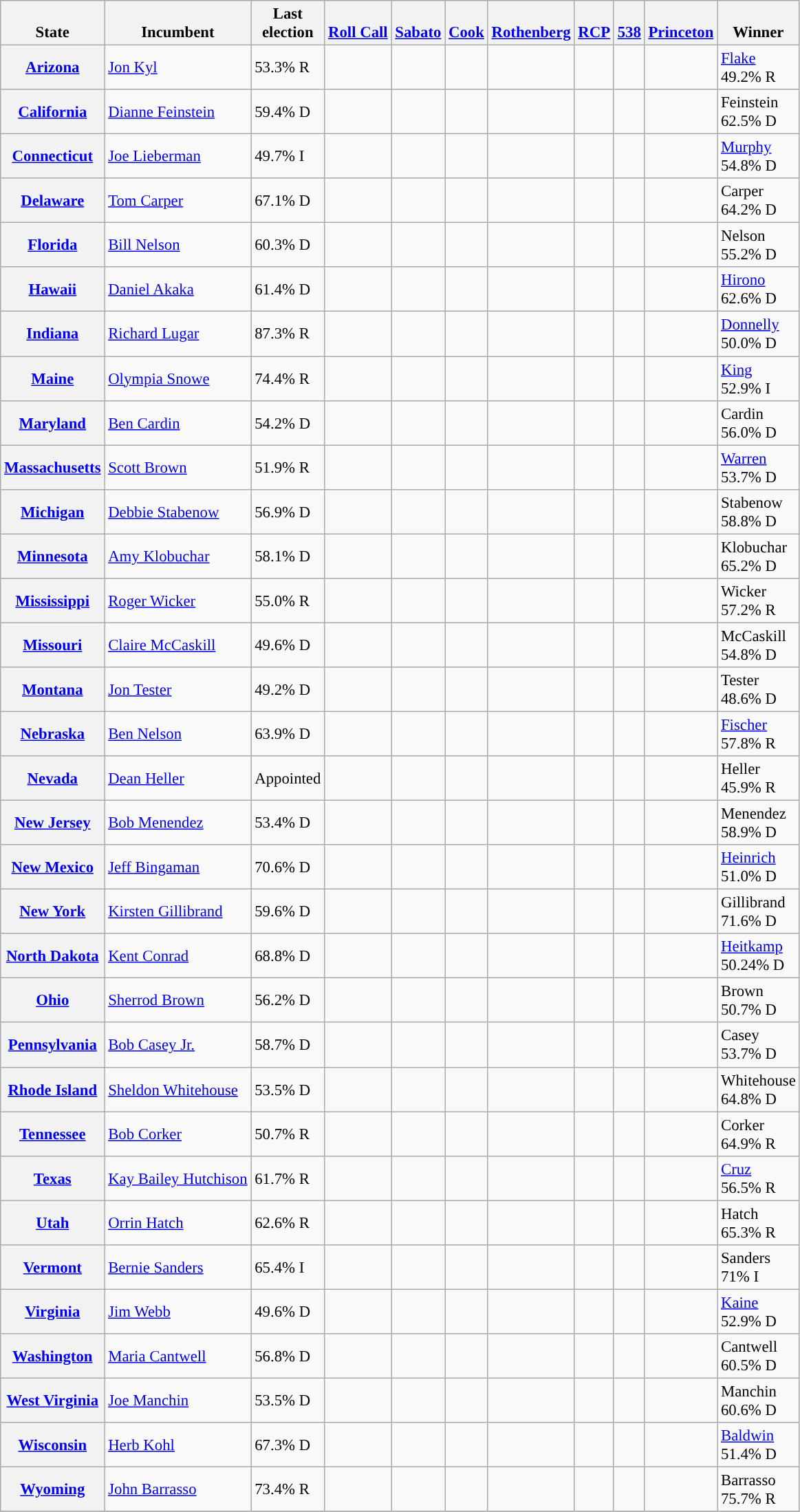<table class="wikitable sortable sticky-header-multi" style="font-size:95%;">
<tr style="vertical-align:bottom">
<th>State</th>
<th>Incumbent</th>
<th>Last<br>election</th>
<th><a href='#'>Roll Call</a><br></th>
<th><a href='#'>Sabato</a><br></th>
<th><a href='#'>Cook</a><br></th>
<th><a href='#'>Rothenberg</a><br></th>
<th><a href='#'>RCP</a><br></th>
<th><a href='#'>538</a><br></th>
<th><a href='#'>Princeton</a><br></th>
<th>Winner</th>
</tr>
<tr>
<th><a href='#'>Arizona</a></th>
<td><a href='#'>Jon Kyl</a><br></td>
<td>53.3% R</td>
<td></td>
<td></td>
<td></td>
<td></td>
<td></td>
<td></td>
<td></td>
<td><a href='#'>Flake</a><br>49.2% R</td>
</tr>
<tr>
<th><a href='#'>California</a></th>
<td><a href='#'>Dianne Feinstein</a></td>
<td>59.4% D</td>
<td></td>
<td></td>
<td></td>
<td></td>
<td></td>
<td></td>
<td></td>
<td>Feinstein<br>62.5% D</td>
</tr>
<tr>
<th><a href='#'>Connecticut</a></th>
<td><a href='#'>Joe Lieberman</a><br></td>
<td>49.7% I</td>
<td></td>
<td></td>
<td></td>
<td></td>
<td></td>
<td></td>
<td></td>
<td><a href='#'>Murphy</a><br>54.8% D </td>
</tr>
<tr>
<th><a href='#'>Delaware</a></th>
<td><a href='#'>Tom Carper</a></td>
<td>67.1% D</td>
<td></td>
<td></td>
<td></td>
<td></td>
<td></td>
<td></td>
<td></td>
<td>Carper<br>64.2% D</td>
</tr>
<tr>
<th><a href='#'>Florida</a></th>
<td><a href='#'>Bill Nelson</a></td>
<td>60.3% D</td>
<td></td>
<td></td>
<td></td>
<td></td>
<td></td>
<td></td>
<td></td>
<td>Nelson<br>55.2% D</td>
</tr>
<tr>
<th><a href='#'>Hawaii</a></th>
<td><a href='#'>Daniel Akaka</a><br></td>
<td>61.4% D</td>
<td></td>
<td></td>
<td></td>
<td></td>
<td></td>
<td></td>
<td></td>
<td><a href='#'>Hirono</a><br>62.6% D</td>
</tr>
<tr>
<th><a href='#'>Indiana</a></th>
<td><a href='#'>Richard Lugar</a><br></td>
<td>87.3% R</td>
<td></td>
<td></td>
<td></td>
<td></td>
<td></td>
<td></td>
<td></td>
<td><a href='#'>Donnelly</a><br>50.0% D </td>
</tr>
<tr>
<th><a href='#'>Maine</a></th>
<td><a href='#'>Olympia Snowe</a><br></td>
<td>74.4% R</td>
<td style="background:"></td>
<td style="background:"></td>
<td></td>
<td style="background:"></td>
<td style="background:"></td>
<td style="background:"></td>
<td style="background:"></td>
<td><a href='#'>King</a><br>52.9% I </td>
</tr>
<tr>
<th><a href='#'>Maryland</a></th>
<td><a href='#'>Ben Cardin</a></td>
<td>54.2% D</td>
<td></td>
<td></td>
<td></td>
<td></td>
<td></td>
<td></td>
<td></td>
<td>Cardin<br>56.0% D</td>
</tr>
<tr>
<th><a href='#'>Massachusetts</a></th>
<td><a href='#'>Scott Brown</a></td>
<td>51.9% R<br></td>
<td></td>
<td></td>
<td></td>
<td></td>
<td></td>
<td></td>
<td></td>
<td><a href='#'>Warren</a><br>53.7% D </td>
</tr>
<tr>
<th><a href='#'>Michigan</a></th>
<td><a href='#'>Debbie Stabenow</a></td>
<td>56.9% D</td>
<td></td>
<td></td>
<td></td>
<td></td>
<td></td>
<td></td>
<td></td>
<td>Stabenow<br>58.8% D</td>
</tr>
<tr>
<th><a href='#'>Minnesota</a></th>
<td><a href='#'>Amy Klobuchar</a></td>
<td>58.1% D</td>
<td></td>
<td></td>
<td></td>
<td></td>
<td></td>
<td></td>
<td></td>
<td>Klobuchar<br>65.2% D</td>
</tr>
<tr>
<th><a href='#'>Mississippi</a></th>
<td><a href='#'>Roger Wicker</a></td>
<td>55.0% R<br></td>
<td></td>
<td></td>
<td></td>
<td></td>
<td></td>
<td></td>
<td></td>
<td>Wicker<br>57.2% R</td>
</tr>
<tr>
<th><a href='#'>Missouri</a></th>
<td><a href='#'>Claire McCaskill</a></td>
<td>49.6% D</td>
<td></td>
<td></td>
<td></td>
<td></td>
<td></td>
<td></td>
<td></td>
<td>McCaskill<br>54.8% D</td>
</tr>
<tr>
<th><a href='#'>Montana</a></th>
<td><a href='#'>Jon Tester</a></td>
<td>49.2% D</td>
<td></td>
<td></td>
<td></td>
<td></td>
<td></td>
<td></td>
<td></td>
<td>Tester<br>48.6% D</td>
</tr>
<tr>
<th><a href='#'>Nebraska</a></th>
<td><a href='#'>Ben Nelson</a><br></td>
<td>63.9% D</td>
<td></td>
<td></td>
<td></td>
<td></td>
<td></td>
<td></td>
<td></td>
<td><a href='#'>Fischer</a><br>57.8% R </td>
</tr>
<tr>
<th><a href='#'>Nevada</a></th>
<td><a href='#'>Dean Heller</a></td>
<td>Appointed<br></td>
<td></td>
<td></td>
<td></td>
<td></td>
<td></td>
<td></td>
<td></td>
<td>Heller<br>45.9% R</td>
</tr>
<tr>
<th><a href='#'>New Jersey</a></th>
<td><a href='#'>Bob Menendez</a></td>
<td>53.4% D</td>
<td></td>
<td></td>
<td></td>
<td></td>
<td></td>
<td></td>
<td></td>
<td>Menendez<br>58.9% D</td>
</tr>
<tr>
<th><a href='#'>New Mexico</a></th>
<td><a href='#'>Jeff Bingaman</a><br></td>
<td>70.6% D</td>
<td></td>
<td></td>
<td></td>
<td></td>
<td></td>
<td></td>
<td></td>
<td><a href='#'>Heinrich</a><br>51.0% D</td>
</tr>
<tr>
<th><a href='#'>New York</a></th>
<td><a href='#'>Kirsten Gillibrand</a></td>
<td>59.6% D<br></td>
<td></td>
<td></td>
<td></td>
<td></td>
<td></td>
<td></td>
<td></td>
<td>Gillibrand<br>71.6% D</td>
</tr>
<tr>
<th><a href='#'>North Dakota</a></th>
<td><a href='#'>Kent Conrad</a><br></td>
<td>68.8% D</td>
<td></td>
<td></td>
<td></td>
<td></td>
<td></td>
<td></td>
<td></td>
<td><a href='#'>Heitkamp</a><br>50.24% D</td>
</tr>
<tr>
<th><a href='#'>Ohio</a></th>
<td><a href='#'>Sherrod Brown</a></td>
<td>56.2% D</td>
<td></td>
<td></td>
<td></td>
<td></td>
<td></td>
<td></td>
<td></td>
<td>Brown<br>50.7% D</td>
</tr>
<tr>
<th><a href='#'>Pennsylvania</a></th>
<td><a href='#'>Bob Casey Jr.</a></td>
<td>58.7% D</td>
<td></td>
<td></td>
<td></td>
<td></td>
<td></td>
<td></td>
<td></td>
<td>Casey<br>53.7% D</td>
</tr>
<tr>
<th><a href='#'>Rhode Island</a></th>
<td><a href='#'>Sheldon Whitehouse</a></td>
<td>53.5% D</td>
<td></td>
<td></td>
<td></td>
<td></td>
<td></td>
<td></td>
<td></td>
<td>Whitehouse<br>64.8% D</td>
</tr>
<tr>
<th><a href='#'>Tennessee</a></th>
<td><a href='#'>Bob Corker</a></td>
<td>50.7% R</td>
<td></td>
<td></td>
<td></td>
<td></td>
<td></td>
<td></td>
<td></td>
<td>Corker<br>64.9% R</td>
</tr>
<tr>
<th><a href='#'>Texas</a></th>
<td><a href='#'>Kay Bailey Hutchison</a><br></td>
<td>61.7% R</td>
<td></td>
<td></td>
<td></td>
<td></td>
<td></td>
<td></td>
<td></td>
<td><a href='#'>Cruz</a><br>56.5% R</td>
</tr>
<tr>
<th><a href='#'>Utah</a></th>
<td><a href='#'>Orrin Hatch</a></td>
<td>62.6% R</td>
<td></td>
<td></td>
<td></td>
<td></td>
<td></td>
<td></td>
<td></td>
<td>Hatch<br>65.3% R</td>
</tr>
<tr>
<th><a href='#'>Vermont</a></th>
<td><a href='#'>Bernie Sanders</a></td>
<td>65.4% I</td>
<td style="background:"></td>
<td style="background:"></td>
<td style="background:"></td>
<td style="background:"></td>
<td style="background:"></td>
<td style="background:"></td>
<td style="background:"></td>
<td>Sanders<br>71% I</td>
</tr>
<tr>
<th><a href='#'>Virginia</a></th>
<td><a href='#'>Jim Webb</a><br></td>
<td>49.6% D</td>
<td></td>
<td></td>
<td></td>
<td></td>
<td></td>
<td></td>
<td></td>
<td><a href='#'>Kaine</a><br>52.9% D</td>
</tr>
<tr>
<th><a href='#'>Washington</a></th>
<td><a href='#'>Maria Cantwell</a></td>
<td>56.8% D</td>
<td></td>
<td></td>
<td></td>
<td></td>
<td></td>
<td></td>
<td></td>
<td>Cantwell<br>60.5% D</td>
</tr>
<tr>
<th><a href='#'>West Virginia</a></th>
<td><a href='#'>Joe Manchin</a></td>
<td>53.5% D<br></td>
<td></td>
<td></td>
<td></td>
<td></td>
<td></td>
<td></td>
<td></td>
<td>Manchin<br>60.6% D</td>
</tr>
<tr>
<th><a href='#'>Wisconsin</a></th>
<td><a href='#'>Herb Kohl</a><br></td>
<td>67.3% D</td>
<td></td>
<td></td>
<td></td>
<td></td>
<td></td>
<td></td>
<td></td>
<td><a href='#'>Baldwin</a><br>51.4% D</td>
</tr>
<tr>
<th><a href='#'>Wyoming</a></th>
<td><a href='#'>John Barrasso</a></td>
<td>73.4% R<br></td>
<td></td>
<td></td>
<td></td>
<td></td>
<td></td>
<td></td>
<td></td>
<td>Barrasso<br>75.7% R</td>
</tr>
<tr>
</tr>
</table>
